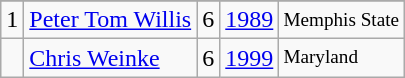<table class="wikitable">
<tr>
</tr>
<tr>
<td>1</td>
<td><a href='#'>Peter Tom Willis</a></td>
<td>6</td>
<td><a href='#'>1989</a></td>
<td style="font-size:80%;">Memphis State</td>
</tr>
<tr>
<td></td>
<td><a href='#'>Chris Weinke</a></td>
<td>6</td>
<td><a href='#'>1999</a></td>
<td style="font-size:80%;">Maryland</td>
</tr>
</table>
